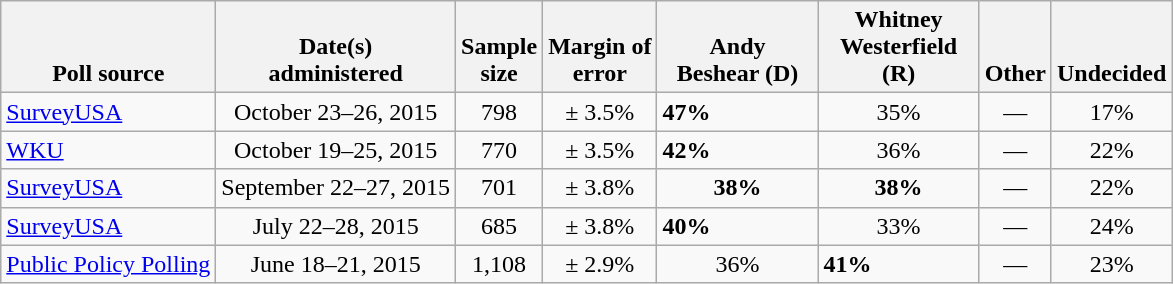<table class="wikitable">
<tr valign= bottom>
<th>Poll source</th>
<th>Date(s)<br>administered</th>
<th>Sample<br>size</th>
<th>Margin of<br>error</th>
<th style="width:100px;">Andy<br>Beshear (D)</th>
<th style="width:100px;">Whitney<br>Westerfield (R)</th>
<th style="width:40px;">Other</th>
<th style="width:40px;">Undecided</th>
</tr>
<tr>
<td><a href='#'>SurveyUSA</a></td>
<td align=center>October 23–26, 2015</td>
<td align=center>798</td>
<td align=center>± 3.5%</td>
<td><strong>47%</strong></td>
<td align=center>35%</td>
<td align=center>—</td>
<td align=center>17%</td>
</tr>
<tr>
<td><a href='#'>WKU</a></td>
<td align=center>October 19–25, 2015</td>
<td align=center>770</td>
<td align=center>± 3.5%</td>
<td><strong>42%</strong></td>
<td align=center>36%</td>
<td align=center>—</td>
<td align=center>22%</td>
</tr>
<tr>
<td><a href='#'>SurveyUSA</a></td>
<td align=center>September 22–27, 2015</td>
<td align=center>701</td>
<td align=center>± 3.8%</td>
<td align=center><strong>38%</strong></td>
<td align=center><strong>38%</strong></td>
<td align=center>—</td>
<td align=center>22%</td>
</tr>
<tr>
<td><a href='#'>SurveyUSA</a></td>
<td align=center>July 22–28, 2015</td>
<td align=center>685</td>
<td align=center>± 3.8%</td>
<td><strong>40%</strong></td>
<td align=center>33%</td>
<td align=center>—</td>
<td align=center>24%</td>
</tr>
<tr>
<td><a href='#'>Public Policy Polling</a></td>
<td align=center>June 18–21, 2015</td>
<td align=center>1,108</td>
<td align=center>± 2.9%</td>
<td align=center>36%</td>
<td><strong>41%</strong></td>
<td align=center>—</td>
<td align=center>23%</td>
</tr>
</table>
